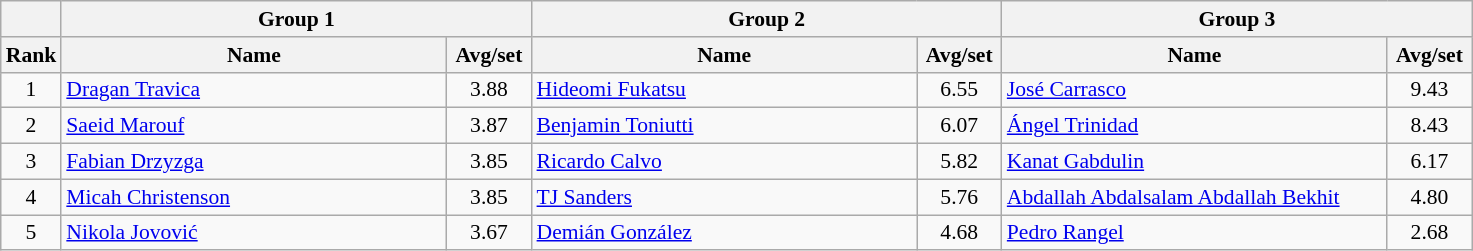<table class="wikitable" style="font-size:90%">
<tr>
<th></th>
<th colspan="2">Group 1</th>
<th colspan="2">Group 2</th>
<th colspan="2">Group 3</th>
</tr>
<tr>
<th width=30>Rank</th>
<th width=250>Name</th>
<th width=50>Avg/set</th>
<th width=250>Name</th>
<th width=50>Avg/set</th>
<th width=250>Name</th>
<th width=50>Avg/set</th>
</tr>
<tr>
<td align=center>1</td>
<td> <a href='#'>Dragan Travica</a></td>
<td align=center>3.88</td>
<td> <a href='#'>Hideomi Fukatsu</a></td>
<td align=center>6.55</td>
<td> <a href='#'>José Carrasco</a></td>
<td align=center>9.43</td>
</tr>
<tr>
<td align=center>2</td>
<td> <a href='#'>Saeid Marouf</a></td>
<td align=center>3.87</td>
<td> <a href='#'>Benjamin Toniutti</a></td>
<td align=center>6.07</td>
<td> <a href='#'>Ángel Trinidad</a></td>
<td align=center>8.43</td>
</tr>
<tr>
<td align=center>3</td>
<td> <a href='#'>Fabian Drzyzga</a></td>
<td align=center>3.85</td>
<td> <a href='#'>Ricardo Calvo</a></td>
<td align=center>5.82</td>
<td> <a href='#'>Kanat Gabdulin</a></td>
<td align=center>6.17</td>
</tr>
<tr>
<td align=center>4</td>
<td> <a href='#'>Micah Christenson</a></td>
<td align=center>3.85</td>
<td> <a href='#'>TJ Sanders</a></td>
<td align=center>5.76</td>
<td> <a href='#'>Abdallah Abdalsalam Abdallah Bekhit</a></td>
<td align=center>4.80</td>
</tr>
<tr>
<td align=center>5</td>
<td> <a href='#'>Nikola Jovović</a></td>
<td align=center>3.67</td>
<td> <a href='#'>Demián González</a></td>
<td align=center>4.68</td>
<td> <a href='#'>Pedro Rangel</a></td>
<td align=center>2.68</td>
</tr>
</table>
